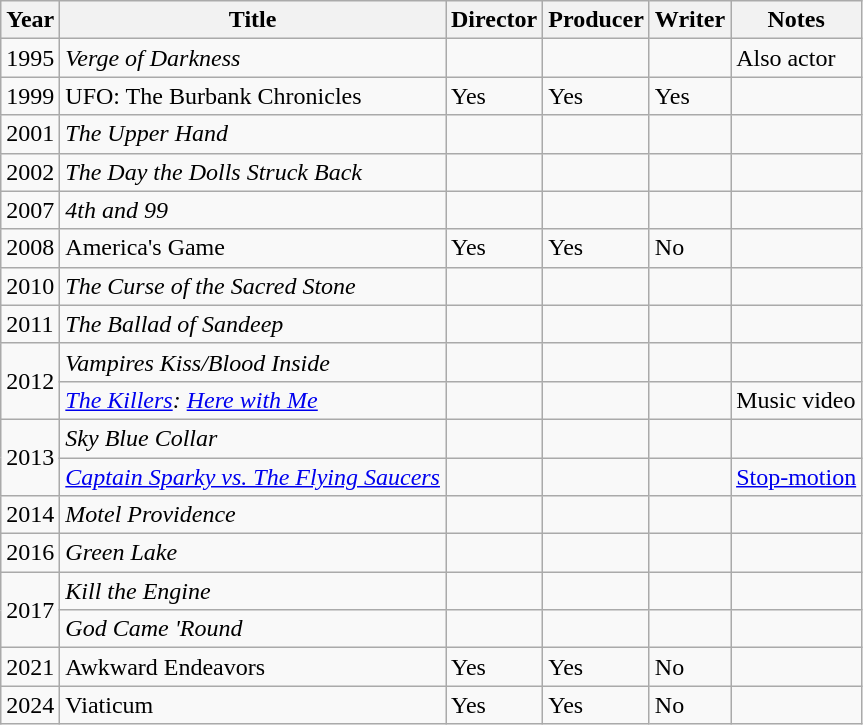<table class="wikitable">
<tr>
<th>Year</th>
<th>Title<br></th>
<th>Director</th>
<th>Producer</th>
<th>Writer</th>
<th>Notes</th>
</tr>
<tr>
<td>1995</td>
<td><em>Verge of Darkness</em></td>
<td></td>
<td></td>
<td></td>
<td>Also actor</td>
</tr>
<tr>
<td>1999</td>
<td>UFO: The Burbank Chronicles</td>
<td>Yes</td>
<td>Yes</td>
<td>Yes</td>
<td></td>
</tr>
<tr>
<td>2001</td>
<td><em>The Upper Hand</em></td>
<td></td>
<td></td>
<td></td>
<td></td>
</tr>
<tr>
<td>2002</td>
<td><em>The Day the Dolls Struck Back</em></td>
<td></td>
<td></td>
<td></td>
<td></td>
</tr>
<tr>
<td>2007</td>
<td><em>4th and 99</em></td>
<td></td>
<td></td>
<td></td>
<td></td>
</tr>
<tr>
<td>2008</td>
<td>America's Game</td>
<td>Yes</td>
<td>Yes</td>
<td>No</td>
<td></td>
</tr>
<tr>
<td>2010</td>
<td><em>The Curse of the Sacred Stone</em></td>
<td></td>
<td></td>
<td></td>
<td></td>
</tr>
<tr>
<td>2011</td>
<td><em>The Ballad of Sandeep</em></td>
<td></td>
<td></td>
<td></td>
<td></td>
</tr>
<tr>
<td rowspan="2">2012</td>
<td><em>Vampires Kiss/Blood Inside</em></td>
<td></td>
<td></td>
<td></td>
<td></td>
</tr>
<tr>
<td><em><a href='#'>The Killers</a>: <a href='#'>Here with Me</a></em></td>
<td></td>
<td></td>
<td></td>
<td>Music video</td>
</tr>
<tr>
<td rowspan="2">2013</td>
<td><em>Sky Blue Collar</em></td>
<td></td>
<td></td>
<td></td>
<td></td>
</tr>
<tr>
<td><em><a href='#'>Captain Sparky vs. The Flying Saucers</a></em></td>
<td></td>
<td></td>
<td></td>
<td><a href='#'>Stop-motion</a></td>
</tr>
<tr>
<td>2014</td>
<td><em>Motel Providence</em></td>
<td></td>
<td></td>
<td></td>
<td></td>
</tr>
<tr>
<td>2016</td>
<td><em>Green Lake</em></td>
<td></td>
<td></td>
<td></td>
<td></td>
</tr>
<tr>
<td rowspan="2">2017</td>
<td><em>Kill the Engine</em></td>
<td></td>
<td></td>
<td></td>
<td></td>
</tr>
<tr>
<td><em>God Came 'Round</em></td>
<td></td>
<td></td>
<td></td>
<td></td>
</tr>
<tr>
<td>2021</td>
<td>Awkward Endeavors</td>
<td>Yes</td>
<td>Yes</td>
<td>No</td>
<td></td>
</tr>
<tr>
<td>2024</td>
<td>Viaticum</td>
<td>Yes</td>
<td>Yes</td>
<td>No</td>
<td></td>
</tr>
</table>
